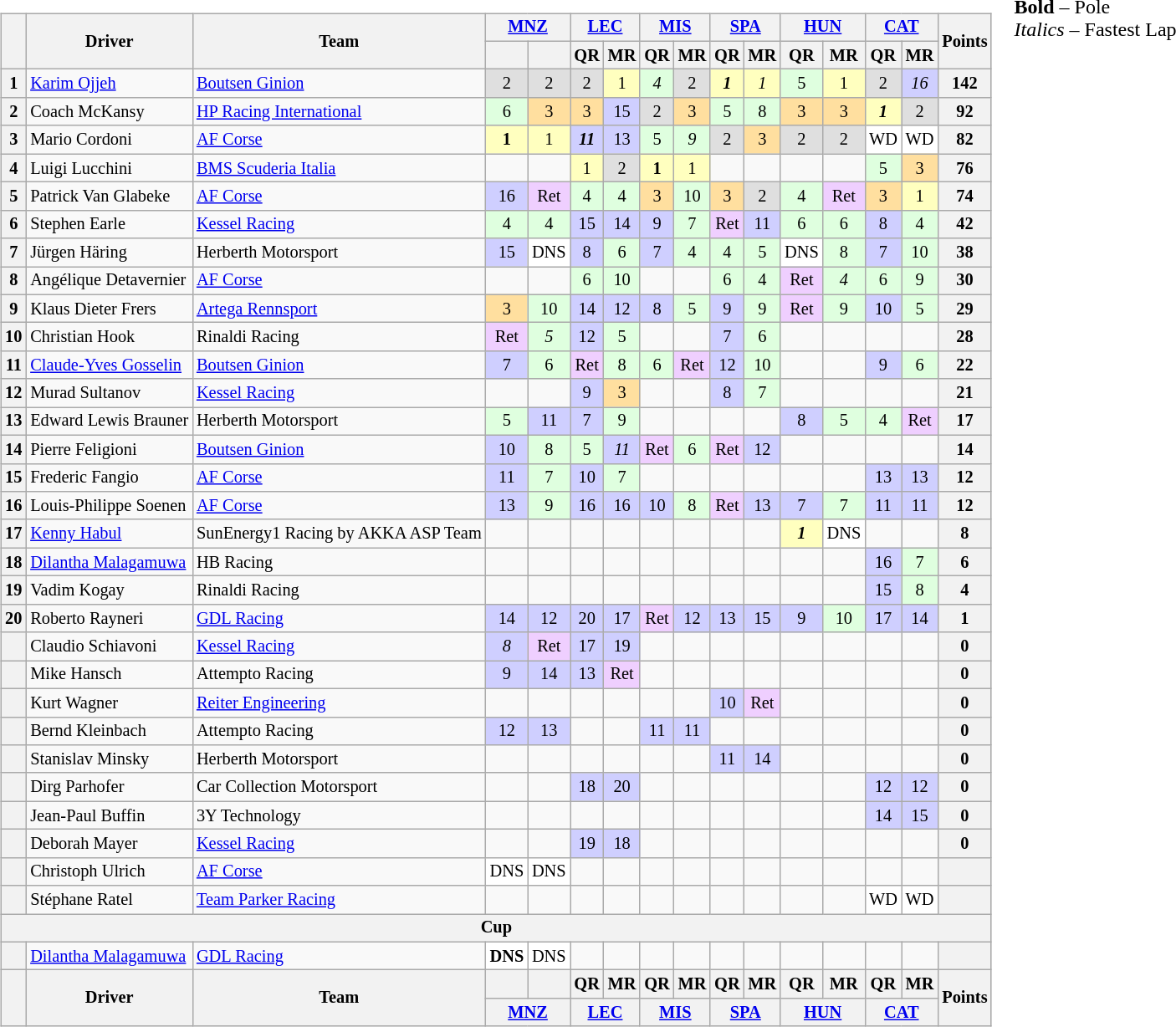<table>
<tr>
<td valign="top"><br><table class="wikitable" style="font-size: 85%; text-align:center;">
<tr>
<th rowspan=2></th>
<th rowspan=2>Driver</th>
<th rowspan=2>Team</th>
<th colspan=2><a href='#'>MNZ</a><br></th>
<th colspan=2><a href='#'>LEC</a><br></th>
<th colspan=2><a href='#'>MIS</a><br></th>
<th colspan=2><a href='#'>SPA</a><br></th>
<th colspan=2><a href='#'>HUN</a><br></th>
<th colspan=2><a href='#'>CAT</a><br></th>
<th rowspan=2>Points</th>
</tr>
<tr>
<th></th>
<th></th>
<th>QR</th>
<th>MR</th>
<th>QR</th>
<th>MR</th>
<th>QR</th>
<th>MR</th>
<th>QR</th>
<th>MR</th>
<th>QR</th>
<th>MR</th>
</tr>
<tr>
<th>1</th>
<td align=left> <a href='#'>Karim Ojjeh</a></td>
<td align=left> <a href='#'>Boutsen Ginion</a></td>
<td style="background:#DFDFDF;">2</td>
<td style="background:#DFDFDF;">2</td>
<td style="background:#DFDFDF;">2</td>
<td style="background:#FFFFBF;">1</td>
<td style="background:#DFFFDF;"><em>4</em></td>
<td style="background:#DFDFDF;">2</td>
<td style="background:#FFFFBF;"><strong><em>1</em></strong></td>
<td style="background:#FFFFBF;"><em>1</em></td>
<td style="background:#DFFFDF;">5</td>
<td style="background:#FFFFBF;">1</td>
<td style="background:#DFDFDF;">2</td>
<td style="background:#CFCFFF;"><em>16</em></td>
<th>142</th>
</tr>
<tr>
<th>2</th>
<td align=left> Coach McKansy</td>
<td align=left> <a href='#'>HP Racing International</a></td>
<td style="background:#DFFFDF;">6</td>
<td style="background:#FFDF9F;">3</td>
<td style="background:#FFDF9F;">3</td>
<td style="background:#CFCFFF;">15</td>
<td style="background:#DFDFDF;">2</td>
<td style="background:#FFDF9F;">3</td>
<td style="background:#DFFFDF;">5</td>
<td style="background:#DFFFDF;">8</td>
<td style="background:#FFDF9F;">3</td>
<td style="background:#FFDF9F;">3</td>
<td style="background:#FFFFBF;"><strong><em>1</em></strong></td>
<td style="background:#DFDFDF;">2</td>
<th>92</th>
</tr>
<tr>
<th>3</th>
<td align=left> Mario Cordoni</td>
<td align=left> <a href='#'>AF Corse</a></td>
<td style="background:#FFFFBF;"><strong>1</strong></td>
<td style="background:#FFFFBF;">1</td>
<td style="background:#CFCFFF;"><strong><em>11</em></strong></td>
<td style="background:#CFCFFF;">13</td>
<td style="background:#DFFFDF;">5</td>
<td style="background:#DFFFDF;"><em>9</em></td>
<td style="background:#DFDFDF;">2</td>
<td style="background:#FFDF9F;">3</td>
<td style="background:#DFDFDF;">2</td>
<td style="background:#DFDFDF;">2</td>
<td style="background:#FFFFFF;">WD</td>
<td style="background:#FFFFFF;">WD</td>
<th>82</th>
</tr>
<tr>
<th>4</th>
<td align=left> Luigi Lucchini</td>
<td align=left> <a href='#'>BMS Scuderia Italia</a></td>
<td></td>
<td></td>
<td style="background:#FFFFBF;">1</td>
<td style="background:#DFDFDF;">2</td>
<td style="background:#FFFFBF;"><strong>1</strong></td>
<td style="background:#FFFFBF;">1</td>
<td></td>
<td></td>
<td></td>
<td></td>
<td style="background:#DFFFDF;">5</td>
<td style="background:#FFDF9F;">3</td>
<th>76</th>
</tr>
<tr>
<th>5</th>
<td align=left> Patrick Van Glabeke</td>
<td align=left> <a href='#'>AF Corse</a></td>
<td style="background:#CFCFFF;">16</td>
<td style="background:#EFCFFF;">Ret</td>
<td style="background:#DFFFDF;">4</td>
<td style="background:#DFFFDF;">4</td>
<td style="background:#FFDF9F;">3</td>
<td style="background:#DFFFDF;">10</td>
<td style="background:#FFDF9F;">3</td>
<td style="background:#DFDFDF;">2</td>
<td style="background:#DFFFDF;">4</td>
<td style="background:#EFCFFF;">Ret</td>
<td style="background:#FFDF9F;">3</td>
<td style="background:#FFFFBF;">1</td>
<th>74</th>
</tr>
<tr>
<th>6</th>
<td align=left> Stephen Earle</td>
<td align=left> <a href='#'>Kessel Racing</a></td>
<td style="background:#DFFFDF;">4</td>
<td style="background:#DFFFDF;">4</td>
<td style="background:#CFCFFF;">15</td>
<td style="background:#CFCFFF;">14</td>
<td style="background:#CFCFFF;">9</td>
<td style="background:#DFFFDF;">7</td>
<td style="background:#EFCFFF;">Ret</td>
<td style="background:#CFCFFF;">11</td>
<td style="background:#DFFFDF;">6</td>
<td style="background:#DFFFDF;">6</td>
<td style="background:#CFCFFF;">8</td>
<td style="background:#DFFFDF;">4</td>
<th>42</th>
</tr>
<tr>
<th>7</th>
<td align=left> Jürgen Häring</td>
<td align=left> Herberth Motorsport</td>
<td style="background:#CFCFFF;">15</td>
<td style="background:#FFFFFF;">DNS</td>
<td style="background:#CFCFFF;">8</td>
<td style="background:#DFFFDF;">6</td>
<td style="background:#CFCFFF;">7</td>
<td style="background:#DFFFDF;">4</td>
<td style="background:#DFFFDF;">4</td>
<td style="background:#DFFFDF;">5</td>
<td style="background:#FFFFFF;">DNS</td>
<td style="background:#DFFFDF;">8</td>
<td style="background:#CFCFFF;">7</td>
<td style="background:#DFFFDF;">10</td>
<th>38</th>
</tr>
<tr>
<th>8</th>
<td align=left> Angélique Detavernier</td>
<td align=left> <a href='#'>AF Corse</a></td>
<td></td>
<td></td>
<td style="background:#DFFFDF;">6</td>
<td style="background:#DFFFDF;">10</td>
<td></td>
<td></td>
<td style="background:#DFFFDF;">6</td>
<td style="background:#DFFFDF;">4</td>
<td style="background:#EFCFFF;">Ret</td>
<td style="background:#DFFFDF;"><em>4</em></td>
<td style="background:#DFFFDF;">6</td>
<td style="background:#DFFFDF;">9</td>
<th>30</th>
</tr>
<tr>
<th>9</th>
<td align=left> Klaus Dieter Frers</td>
<td align=left> <a href='#'>Artega Rennsport</a></td>
<td style="background:#FFDF9F;">3</td>
<td style="background:#DFFFDF;">10</td>
<td style="background:#CFCFFF;">14</td>
<td style="background:#CFCFFF;">12</td>
<td style="background:#CFCFFF;">8</td>
<td style="background:#DFFFDF;">5</td>
<td style="background:#CFCFFF;">9</td>
<td style="background:#DFFFDF;">9</td>
<td style="background:#EFCFFF;">Ret</td>
<td style="background:#DFFFDF;">9</td>
<td style="background:#CFCFFF;">10</td>
<td style="background:#DFFFDF;">5</td>
<th>29</th>
</tr>
<tr>
<th>10</th>
<td align=left> Christian Hook</td>
<td align=left> Rinaldi Racing</td>
<td style="background:#EFCFFF;">Ret</td>
<td style="background:#DFFFDF;"><em>5</em></td>
<td style="background:#CFCFFF;">12</td>
<td style="background:#DFFFDF;">5</td>
<td></td>
<td></td>
<td style="background:#CFCFFF;">7</td>
<td style="background:#DFFFDF;">6</td>
<td></td>
<td></td>
<td></td>
<td></td>
<th>28</th>
</tr>
<tr>
<th>11</th>
<td align=left> <a href='#'>Claude-Yves Gosselin</a></td>
<td align=left> <a href='#'>Boutsen Ginion</a></td>
<td style="background:#CFCFFF;">7</td>
<td style="background:#DFFFDF;">6</td>
<td style="background:#EFCFFF;">Ret</td>
<td style="background:#DFFFDF;">8</td>
<td style="background:#DFFFDF;">6</td>
<td style="background:#EFCFFF;">Ret</td>
<td style="background:#CFCFFF;">12</td>
<td style="background:#DFFFDF;">10</td>
<td></td>
<td></td>
<td style="background:#CFCFFF;">9</td>
<td style="background:#DFFFDF;">6</td>
<th>22</th>
</tr>
<tr>
<th>12</th>
<td align=left> Murad Sultanov</td>
<td align=left> <a href='#'>Kessel Racing</a></td>
<td></td>
<td></td>
<td style="background:#CFCFFF;">9</td>
<td style="background:#FFDF9F;">3</td>
<td></td>
<td></td>
<td style="background:#CFCFFF;">8</td>
<td style="background:#DFFFDF;">7</td>
<td></td>
<td></td>
<td></td>
<td></td>
<th>21</th>
</tr>
<tr>
<th>13</th>
<td align=left> Edward Lewis Brauner</td>
<td align=left> Herberth Motorsport</td>
<td style="background:#DFFFDF;">5</td>
<td style="background:#CFCFFF;">11</td>
<td style="background:#CFCFFF;">7</td>
<td style="background:#DFFFDF;">9</td>
<td></td>
<td></td>
<td></td>
<td></td>
<td style="background:#CFCFFF;">8</td>
<td style="background:#DFFFDF;">5</td>
<td style="background:#DFFFDF;">4</td>
<td style="background:#EFCFFF;">Ret</td>
<th>17</th>
</tr>
<tr>
<th>14</th>
<td align=left> Pierre Feligioni</td>
<td align=left> <a href='#'>Boutsen Ginion</a></td>
<td style="background:#CFCFFF;">10</td>
<td style="background:#DFFFDF;">8</td>
<td style="background:#DFFFDF;">5</td>
<td style="background:#CFCFFF;"><em>11</em></td>
<td style="background:#EFCFFF;">Ret</td>
<td style="background:#DFFFDF;">6</td>
<td style="background:#EFCFFF;">Ret</td>
<td style="background:#CFCFFF;">12</td>
<td></td>
<td></td>
<td></td>
<td></td>
<th>14</th>
</tr>
<tr>
<th>15</th>
<td align=left> Frederic Fangio</td>
<td align=left> <a href='#'>AF Corse</a></td>
<td style="background:#CFCFFF;">11</td>
<td style="background:#DFFFDF;">7</td>
<td style="background:#CFCFFF;">10</td>
<td style="background:#DFFFDF;">7</td>
<td></td>
<td></td>
<td></td>
<td></td>
<td></td>
<td></td>
<td style="background:#CFCFFF;">13</td>
<td style="background:#CFCFFF;">13</td>
<th>12</th>
</tr>
<tr>
<th>16</th>
<td align=left> Louis-Philippe Soenen</td>
<td align=left> <a href='#'>AF Corse</a></td>
<td style="background:#CFCFFF;">13</td>
<td style="background:#DFFFDF;">9</td>
<td style="background:#CFCFFF;">16</td>
<td style="background:#CFCFFF;">16</td>
<td style="background:#CFCFFF;">10</td>
<td style="background:#DFFFDF;">8</td>
<td style="background:#EFCFFF;">Ret</td>
<td style="background:#CFCFFF;">13</td>
<td style="background:#CFCFFF;">7</td>
<td style="background:#DFFFDF;">7</td>
<td style="background:#CFCFFF;">11</td>
<td style="background:#CFCFFF;">11</td>
<th>12</th>
</tr>
<tr>
<th>17</th>
<td align=left> <a href='#'>Kenny Habul</a></td>
<td align=left> SunEnergy1 Racing by AKKA ASP Team</td>
<td></td>
<td></td>
<td></td>
<td></td>
<td></td>
<td></td>
<td></td>
<td></td>
<td style="background:#FFFFBF;"><strong><em>1</em></strong></td>
<td style="background:#FFFFFF;">DNS</td>
<td></td>
<td></td>
<th>8</th>
</tr>
<tr>
<th>18</th>
<td align=left> <a href='#'>Dilantha Malagamuwa</a></td>
<td align=left> HB Racing</td>
<td></td>
<td></td>
<td></td>
<td></td>
<td></td>
<td></td>
<td></td>
<td></td>
<td></td>
<td></td>
<td style="background:#CFCFFF;">16</td>
<td style="background:#DFFFDF;">7</td>
<th>6</th>
</tr>
<tr>
<th>19</th>
<td align=left> Vadim Kogay</td>
<td align=left> Rinaldi Racing</td>
<td></td>
<td></td>
<td></td>
<td></td>
<td></td>
<td></td>
<td></td>
<td></td>
<td></td>
<td></td>
<td style="background:#CFCFFF;">15</td>
<td style="background:#DFFFDF;">8</td>
<th>4</th>
</tr>
<tr>
<th>20</th>
<td align=left> Roberto Rayneri</td>
<td align=left> <a href='#'>GDL Racing</a></td>
<td style="background:#CFCFFF;">14</td>
<td style="background:#CFCFFF;">12</td>
<td style="background:#CFCFFF;">20</td>
<td style="background:#CFCFFF;">17</td>
<td style="background:#EFCFFF;">Ret</td>
<td style="background:#CFCFFF;">12</td>
<td style="background:#CFCFFF;">13</td>
<td style="background:#CFCFFF;">15</td>
<td style="background:#CFCFFF;">9</td>
<td style="background:#DFFFDF;">10</td>
<td style="background:#CFCFFF;">17</td>
<td style="background:#CFCFFF;">14</td>
<th>1</th>
</tr>
<tr>
<th></th>
<td align=left> Claudio Schiavoni</td>
<td align=left> <a href='#'>Kessel Racing</a></td>
<td style="background:#CFCFFF;"><em>8</em></td>
<td style="background:#EFCFFF;">Ret</td>
<td style="background:#CFCFFF;">17</td>
<td style="background:#CFCFFF;">19</td>
<td></td>
<td></td>
<td></td>
<td></td>
<td></td>
<td></td>
<td></td>
<td></td>
<th>0</th>
</tr>
<tr>
<th></th>
<td align=left> Mike Hansch</td>
<td align=left> Attempto Racing</td>
<td style="background:#CFCFFF;">9</td>
<td style="background:#CFCFFF;">14</td>
<td style="background:#CFCFFF;">13</td>
<td style="background:#EFCFFF;">Ret</td>
<td></td>
<td></td>
<td></td>
<td></td>
<td></td>
<td></td>
<td></td>
<td></td>
<th>0</th>
</tr>
<tr>
<th></th>
<td align=left> Kurt Wagner</td>
<td align=left> <a href='#'>Reiter Engineering</a></td>
<td></td>
<td></td>
<td></td>
<td></td>
<td></td>
<td></td>
<td style="background:#CFCFFF;">10</td>
<td style="background:#EFCFFF;">Ret</td>
<td></td>
<td></td>
<td></td>
<td></td>
<th>0</th>
</tr>
<tr>
<th></th>
<td align=left> Bernd Kleinbach</td>
<td align=left> Attempto Racing</td>
<td style="background:#CFCFFF;">12</td>
<td style="background:#CFCFFF;">13</td>
<td></td>
<td></td>
<td style="background:#CFCFFF;">11</td>
<td style="background:#CFCFFF;">11</td>
<td></td>
<td></td>
<td></td>
<td></td>
<td></td>
<td></td>
<th>0</th>
</tr>
<tr>
<th></th>
<td align=left> Stanislav Minsky</td>
<td align=left> Herberth Motorsport</td>
<td></td>
<td></td>
<td></td>
<td></td>
<td></td>
<td></td>
<td style="background:#CFCFFF;">11</td>
<td style="background:#CFCFFF;">14</td>
<td></td>
<td></td>
<td></td>
<td></td>
<th>0</th>
</tr>
<tr>
<th></th>
<td align=left> Dirg Parhofer</td>
<td align=left> Car Collection Motorsport</td>
<td></td>
<td></td>
<td style="background:#CFCFFF;">18</td>
<td style="background:#CFCFFF;">20</td>
<td></td>
<td></td>
<td></td>
<td></td>
<td></td>
<td></td>
<td style="background:#CFCFFF;">12</td>
<td style="background:#CFCFFF;">12</td>
<th>0</th>
</tr>
<tr>
<th></th>
<td align=left> Jean-Paul Buffin</td>
<td align=left> 3Y Technology</td>
<td></td>
<td></td>
<td></td>
<td></td>
<td></td>
<td></td>
<td></td>
<td></td>
<td></td>
<td></td>
<td style="background:#CFCFFF;">14</td>
<td style="background:#CFCFFF;">15</td>
<th>0</th>
</tr>
<tr>
<th></th>
<td align=left> Deborah Mayer</td>
<td align=left> <a href='#'>Kessel Racing</a></td>
<td></td>
<td></td>
<td style="background:#CFCFFF;">19</td>
<td style="background:#CFCFFF;">18</td>
<td></td>
<td></td>
<td></td>
<td></td>
<td></td>
<td></td>
<td></td>
<td></td>
<th>0</th>
</tr>
<tr>
<th></th>
<td align=left> Christoph Ulrich</td>
<td align=left> <a href='#'>AF Corse</a></td>
<td style="background:#FFFFFF;">DNS</td>
<td style="background:#FFFFFF;">DNS</td>
<td></td>
<td></td>
<td></td>
<td></td>
<td></td>
<td></td>
<td></td>
<td></td>
<td></td>
<td></td>
<th></th>
</tr>
<tr>
<th></th>
<td align=left> Stéphane Ratel</td>
<td align=left> <a href='#'>Team Parker Racing</a></td>
<td></td>
<td></td>
<td></td>
<td></td>
<td></td>
<td></td>
<td></td>
<td></td>
<td></td>
<td></td>
<td style="background:#FFFFFF;">WD</td>
<td style="background:#FFFFFF;">WD</td>
<th></th>
</tr>
<tr>
<th colspan=16>Cup</th>
</tr>
<tr>
<th></th>
<td align=left> <a href='#'>Dilantha Malagamuwa</a></td>
<td align=left> <a href='#'>GDL Racing</a></td>
<td style="background:#FFFFFF;"><strong>DNS</strong></td>
<td style="background:#FFFFFF;">DNS</td>
<td></td>
<td></td>
<td></td>
<td></td>
<td></td>
<td></td>
<td></td>
<td></td>
<td></td>
<td></td>
<th></th>
</tr>
<tr valign="top">
<th valign=middle rowspan=2></th>
<th valign=middle rowspan=2>Driver</th>
<th valign=middle rowspan=2>Team</th>
<th></th>
<th></th>
<th>QR</th>
<th>MR</th>
<th>QR</th>
<th>MR</th>
<th>QR</th>
<th>MR</th>
<th>QR</th>
<th>MR</th>
<th>QR</th>
<th>MR</th>
<th valign=middle rowspan=2>Points</th>
</tr>
<tr>
<th colspan=2><a href='#'>MNZ</a><br></th>
<th colspan=2><a href='#'>LEC</a><br></th>
<th colspan=2><a href='#'>MIS</a><br></th>
<th colspan=2><a href='#'>SPA</a><br></th>
<th colspan=2><a href='#'>HUN</a><br></th>
<th colspan=2><a href='#'>CAT</a><br></th>
</tr>
</table>
</td>
<td valign="top"><br>
<span><strong>Bold</strong> – Pole<br>
<em>Italics</em> – Fastest Lap</span></td>
</tr>
</table>
